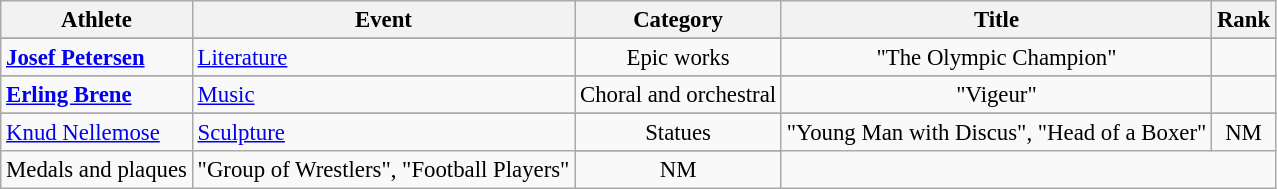<table class="wikitable" style="font-size:95%">
<tr>
<th rowspan="1">Athlete</th>
<th rowspan="1">Event</th>
<th colspan="1">Category</th>
<th colspan=1>Title</th>
<th colspan=1>Rank</th>
</tr>
<tr style="font-size:95%">
</tr>
<tr align=center>
<td align=left><strong><a href='#'>Josef Petersen</a> </strong></td>
<td align=left><a href='#'>Literature</a></td>
<td>Epic works</td>
<td>"The Olympic Champion"</td>
<td></td>
</tr>
<tr style="font-size:95%">
</tr>
<tr align=center>
<td align=left><strong><a href='#'>Erling Brene</a> </strong></td>
<td align=left><a href='#'>Music</a></td>
<td>Choral and orchestral</td>
<td>"Vigeur"</td>
<td></td>
</tr>
<tr style="font-size:95%">
</tr>
<tr align=center>
<td rowspan=2 align=left><a href='#'>Knud Nellemose</a></td>
<td rowspan=2 align=left><a href='#'>Sculpture</a></td>
<td>Statues</td>
<td>"Young Man with Discus", "Head of a Boxer"</td>
<td>NM</td>
</tr>
<tr style="font-size:95%">
</tr>
<tr align=center>
<td>Medals and plaques</td>
<td>"Group of Wrestlers", "Football Players"</td>
<td>NM</td>
</tr>
</table>
